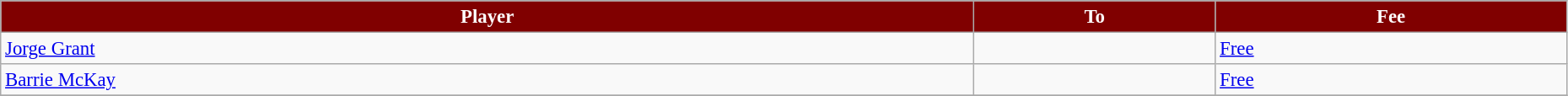<table class="wikitable" style="text-align:left; font-size:95%;width:98%;">
<tr>
<th style="background:maroon; color:white;">Player</th>
<th style="background:maroon; color:white;">To</th>
<th style="background:maroon; color:white;">Fee</th>
</tr>
<tr>
<td> <a href='#'>Jorge Grant</a></td>
<td></td>
<td><a href='#'>Free</a></td>
</tr>
<tr>
<td> <a href='#'>Barrie McKay</a></td>
<td></td>
<td><a href='#'>Free</a></td>
</tr>
<tr>
</tr>
</table>
